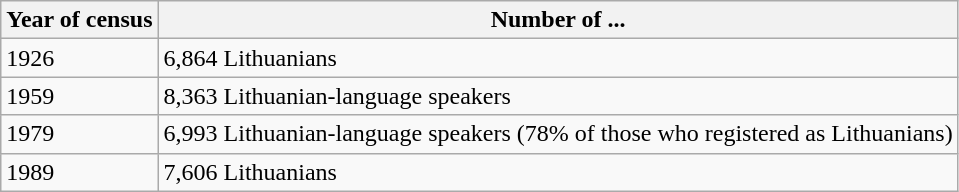<table class="wikitable">
<tr>
<th>Year of census</th>
<th>Number of ...</th>
</tr>
<tr>
<td>1926</td>
<td>6,864 Lithuanians</td>
</tr>
<tr>
<td>1959</td>
<td>8,363 Lithuanian-language speakers</td>
</tr>
<tr>
<td>1979</td>
<td>6,993 Lithuanian-language speakers (78% of those who registered as Lithuanians)</td>
</tr>
<tr>
<td>1989</td>
<td>7,606 Lithuanians</td>
</tr>
</table>
